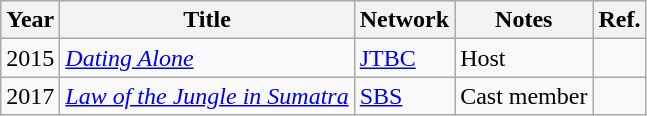<table class="wikitable">
<tr>
<th>Year</th>
<th>Title</th>
<th>Network</th>
<th>Notes</th>
<th>Ref.</th>
</tr>
<tr>
<td>2015</td>
<td><em><a href='#'>Dating Alone</a></em></td>
<td><a href='#'>JTBC</a></td>
<td>Host</td>
<td></td>
</tr>
<tr>
<td rowspan="2">2017</td>
<td><em><a href='#'>Law of the Jungle in Sumatra</a></em></td>
<td><a href='#'>SBS</a></td>
<td rowspan=2>Cast member</td>
<td></td>
</tr>
</table>
